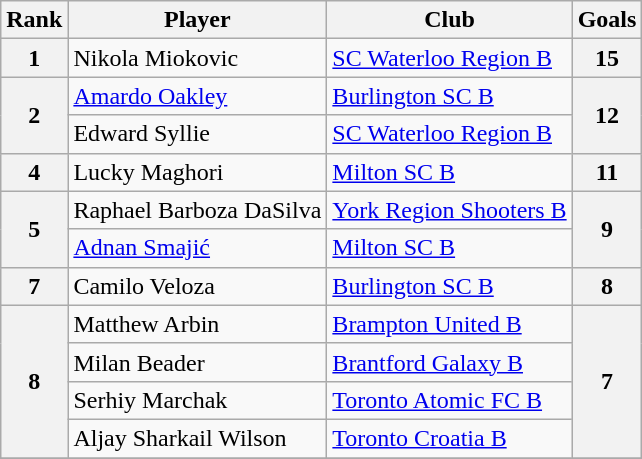<table class="wikitable" style="text-align:center">
<tr>
<th>Rank</th>
<th>Player</th>
<th>Club</th>
<th>Goals</th>
</tr>
<tr>
<th>1</th>
<td align="left"> Nikola Miokovic</td>
<td align="left"><a href='#'>SC Waterloo Region B</a></td>
<th>15</th>
</tr>
<tr>
<th rowspan="2">2</th>
<td align="left"> <a href='#'>Amardo Oakley</a></td>
<td align="left"><a href='#'>Burlington SC B</a></td>
<th rowspan="2">12</th>
</tr>
<tr>
<td align="left">Edward Syllie</td>
<td align="left"><a href='#'>SC Waterloo Region B</a></td>
</tr>
<tr>
<th>4</th>
<td align="left">Lucky Maghori</td>
<td align="left"><a href='#'>Milton SC B</a></td>
<th>11</th>
</tr>
<tr>
<th rowspan="2">5</th>
<td align="left">Raphael Barboza DaSilva</td>
<td align="left"><a href='#'>York Region Shooters B</a></td>
<th rowspan="2">9</th>
</tr>
<tr>
<td align="left"> <a href='#'>Adnan Smajić</a></td>
<td align="left"><a href='#'>Milton SC B</a></td>
</tr>
<tr>
<th>7</th>
<td align="left">Camilo Veloza</td>
<td align="left"><a href='#'>Burlington SC B</a></td>
<th>8</th>
</tr>
<tr>
<th rowspan="4">8</th>
<td align="left">Matthew Arbin</td>
<td align="left"><a href='#'>Brampton United B</a></td>
<th rowspan="4">7</th>
</tr>
<tr>
<td align="left"> Milan Beader</td>
<td align="left"><a href='#'>Brantford Galaxy B</a></td>
</tr>
<tr>
<td align="left">Serhiy Marchak</td>
<td align="left"><a href='#'>Toronto Atomic FC B</a></td>
</tr>
<tr>
<td align="left">Aljay Sharkail Wilson</td>
<td align="left"><a href='#'>Toronto Croatia B</a></td>
</tr>
<tr>
</tr>
</table>
